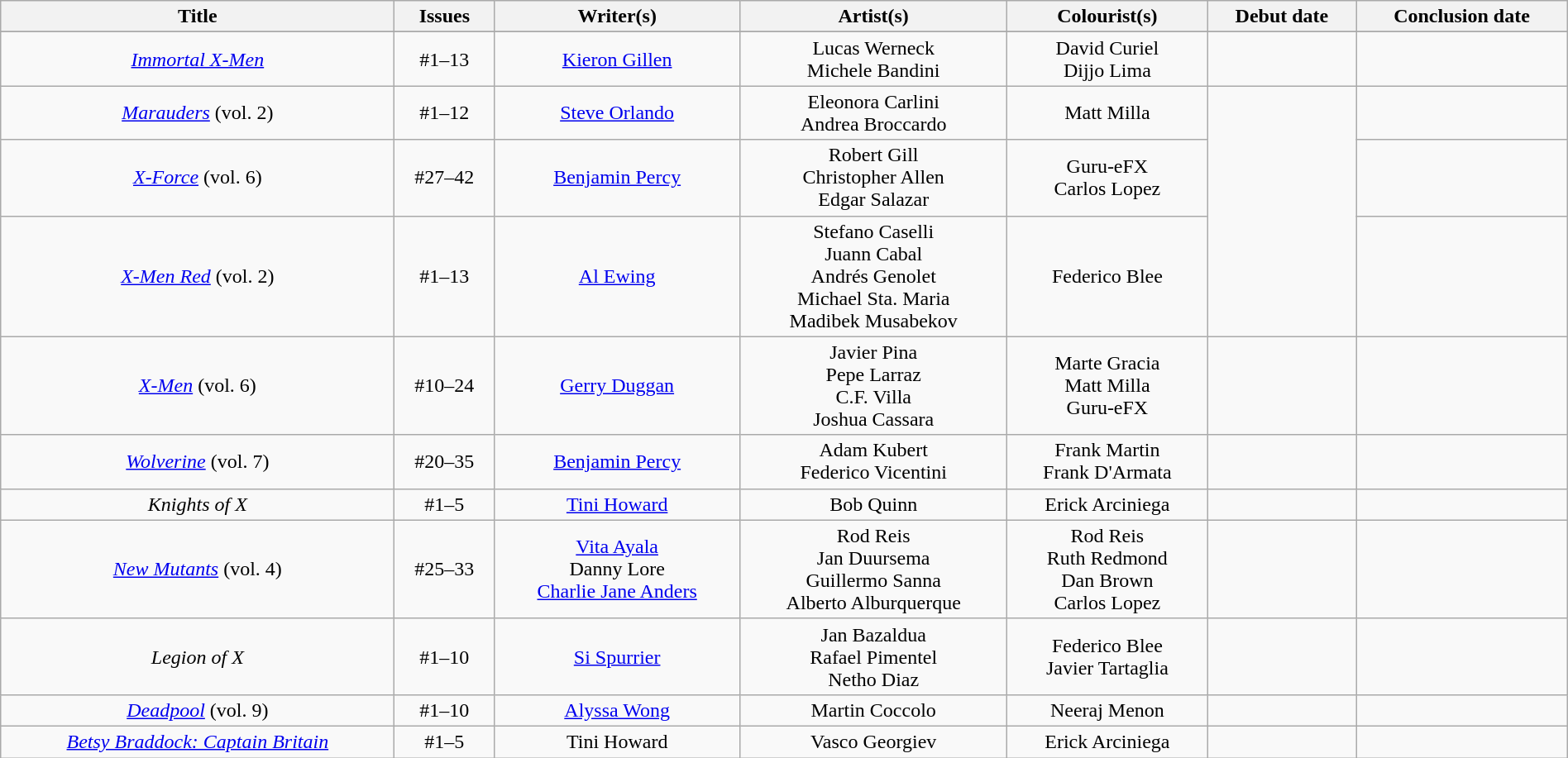<table class="wikitable" style="text-align:center; width:100%">
<tr>
<th scope="col">Title</th>
<th scope="col">Issues</th>
<th scope="col">Writer(s)</th>
<th scope="col">Artist(s)</th>
<th scope="col">Colourist(s)</th>
<th scope="col">Debut date</th>
<th scope="col">Conclusion date</th>
</tr>
<tr>
</tr>
<tr>
<td><em><a href='#'>Immortal X-Men</a></em></td>
<td>#1–13</td>
<td><a href='#'>Kieron Gillen</a></td>
<td>Lucas Werneck<br>Michele Bandini</td>
<td>David Curiel<br>Dijjo Lima</td>
<td></td>
<td></td>
</tr>
<tr>
<td><em><a href='#'>Marauders</a></em> (vol. 2)</td>
<td>#1–12</td>
<td><a href='#'>Steve Orlando</a></td>
<td>Eleonora Carlini<br>Andrea Broccardo</td>
<td>Matt Milla</td>
<td rowspan="3"></td>
<td></td>
</tr>
<tr>
<td><em><a href='#'>X-Force</a></em> (vol. 6)</td>
<td>#27–42</td>
<td><a href='#'>Benjamin Percy</a></td>
<td>Robert Gill<br>Christopher Allen<br>Edgar Salazar</td>
<td>Guru-eFX<br>Carlos Lopez</td>
<td></td>
</tr>
<tr>
<td><em><a href='#'>X-Men Red</a></em> (vol. 2)</td>
<td>#1–13</td>
<td><a href='#'>Al Ewing</a></td>
<td>Stefano Caselli<br>Juann Cabal<br>Andrés Genolet<br>Michael Sta. Maria<br>Madibek Musabekov</td>
<td>Federico Blee</td>
<td></td>
</tr>
<tr>
<td><em><a href='#'>X-Men</a></em> (vol. 6)</td>
<td>#10–24</td>
<td><a href='#'>Gerry Duggan</a></td>
<td>Javier Pina<br>Pepe Larraz<br>C.F. Villa<br>Joshua Cassara</td>
<td>Marte Gracia<br>Matt Milla<br>Guru-eFX</td>
<td></td>
<td></td>
</tr>
<tr>
<td><em><a href='#'>Wolverine</a></em> (vol. 7)</td>
<td>#20–35</td>
<td><a href='#'>Benjamin Percy</a></td>
<td>Adam Kubert<br>Federico Vicentini</td>
<td>Frank Martin<br>Frank D'Armata</td>
<td></td>
<td></td>
</tr>
<tr>
<td><em>Knights of X</em></td>
<td>#1–5</td>
<td><a href='#'>Tini Howard</a></td>
<td>Bob Quinn</td>
<td>Erick Arciniega</td>
<td></td>
<td></td>
</tr>
<tr>
<td><em><a href='#'>New Mutants</a></em> (vol. 4)</td>
<td>#25–33</td>
<td><a href='#'>Vita Ayala</a><br>Danny Lore<br><a href='#'>Charlie Jane Anders</a></td>
<td>Rod Reis<br>Jan Duursema<br>Guillermo Sanna<br>Alberto Alburquerque</td>
<td>Rod Reis<br>Ruth Redmond<br>Dan Brown<br>Carlos Lopez</td>
<td></td>
<td></td>
</tr>
<tr>
<td><em>Legion of X</em></td>
<td>#1–10</td>
<td><a href='#'>Si Spurrier</a></td>
<td>Jan Bazaldua<br>Rafael Pimentel<br>Netho Diaz</td>
<td>Federico Blee<br>Javier Tartaglia</td>
<td></td>
<td></td>
</tr>
<tr>
<td><em><a href='#'>Deadpool</a></em> (vol. 9)</td>
<td>#1–10</td>
<td><a href='#'>Alyssa Wong</a></td>
<td>Martin Coccolo</td>
<td>Neeraj Menon</td>
<td></td>
<td></td>
</tr>
<tr>
<td><em><a href='#'>Betsy Braddock: Captain Britain</a></em></td>
<td>#1–5</td>
<td>Tini Howard</td>
<td>Vasco Georgiev</td>
<td>Erick Arciniega</td>
<td></td>
<td></td>
</tr>
</table>
